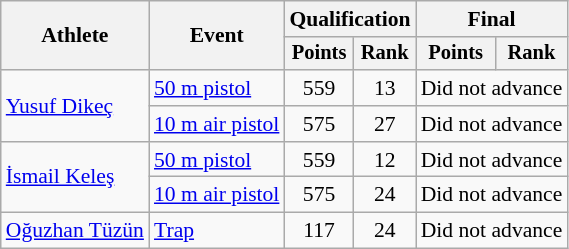<table class="wikitable" style="font-size:90%">
<tr>
<th rowspan="2">Athlete</th>
<th rowspan="2">Event</th>
<th colspan=2>Qualification</th>
<th colspan=2>Final</th>
</tr>
<tr style="font-size:95%">
<th>Points</th>
<th>Rank</th>
<th>Points</th>
<th>Rank</th>
</tr>
<tr align=center>
<td align=left rowspan=2><a href='#'>Yusuf Dikeç</a></td>
<td align=left><a href='#'>50 m pistol</a></td>
<td>559</td>
<td>13</td>
<td colspan=2>Did not advance</td>
</tr>
<tr align=center>
<td align=left><a href='#'>10 m air pistol</a></td>
<td>575</td>
<td>27</td>
<td colspan=2>Did not advance</td>
</tr>
<tr align=center>
<td align=left rowspan=2><a href='#'>İsmail Keleş</a></td>
<td align=left><a href='#'>50 m pistol</a></td>
<td>559</td>
<td>12</td>
<td colspan=2>Did not advance</td>
</tr>
<tr align=center>
<td align=left><a href='#'>10 m air pistol</a></td>
<td>575</td>
<td>24</td>
<td colspan=2>Did not advance</td>
</tr>
<tr align=center>
<td align=left><a href='#'>Oğuzhan Tüzün</a></td>
<td align=left><a href='#'>Trap</a></td>
<td>117</td>
<td>24</td>
<td colspan=2>Did not advance</td>
</tr>
</table>
